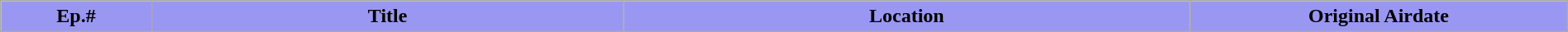<table class="wikitable plainrowheaders"  style="width:100%; background:#fff;">
<tr>
<th style="background:#9A97F3; width:8%;"><span>Ep.#</span></th>
<th style="background:#9A97F3; width:25%;"><span>Title</span></th>
<th style="background:#9A97F3; width:30%;"><span>Location</span></th>
<th style="background:#9A97F3; width:20%;"><span>Original Airdate</span><br>













</th>
</tr>
</table>
